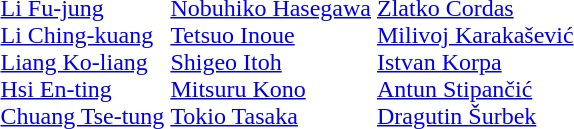<table>
<tr>
<td></td>
<td><br><a href='#'>Li Fu-jung</a><br><a href='#'>Li Ching-kuang</a><br><a href='#'>Liang Ko-liang</a><br><a href='#'>Hsi En-ting</a><br><a href='#'>Chuang Tse-tung</a></td>
<td><br><a href='#'>Nobuhiko Hasegawa</a><br><a href='#'>Tetsuo Inoue</a><br><a href='#'>Shigeo Itoh</a><br><a href='#'>Mitsuru Kono</a><br><a href='#'>Tokio Tasaka</a></td>
<td><br><a href='#'>Zlatko Cordas</a><br><a href='#'>Milivoj Karakašević</a><br><a href='#'>Istvan Korpa</a><br><a href='#'>Antun Stipančić</a><br><a href='#'>Dragutin Šurbek</a></td>
</tr>
</table>
